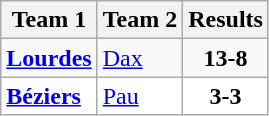<table class="wikitable">
<tr>
<th>Team 1</th>
<th>Team 2</th>
<th>Results</th>
</tr>
<tr>
<td><strong><a href='#'>Lourdes</a></strong></td>
<td><a href='#'>Dax</a></td>
<td align="center"><strong>13-8</strong></td>
</tr>
<tr bgcolor="white">
<td><strong><a href='#'>Béziers</a></strong></td>
<td><a href='#'>Pau</a></td>
<td align="center"><strong>3-3</strong></td>
</tr>
</table>
